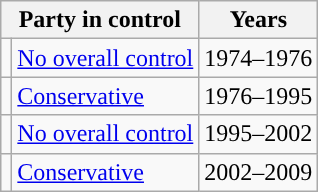<table class="wikitable">
<tr>
<th colspan="2">Party in control</th>
<th>Years</th>
</tr>
<tr>
<td style="background-color: "></td>
<td><a href='#'>No overall control</a></td>
<td>1974–1976</td>
</tr>
<tr>
<td style="background-color: "></td>
<td><a href='#'>Conservative</a></td>
<td>1976–1995</td>
</tr>
<tr>
<td style="background-color: "></td>
<td><a href='#'>No overall control</a></td>
<td>1995–2002</td>
</tr>
<tr>
<td style="background-color: "></td>
<td><a href='#'>Conservative</a></td>
<td>2002–2009</td>
</tr>
</table>
